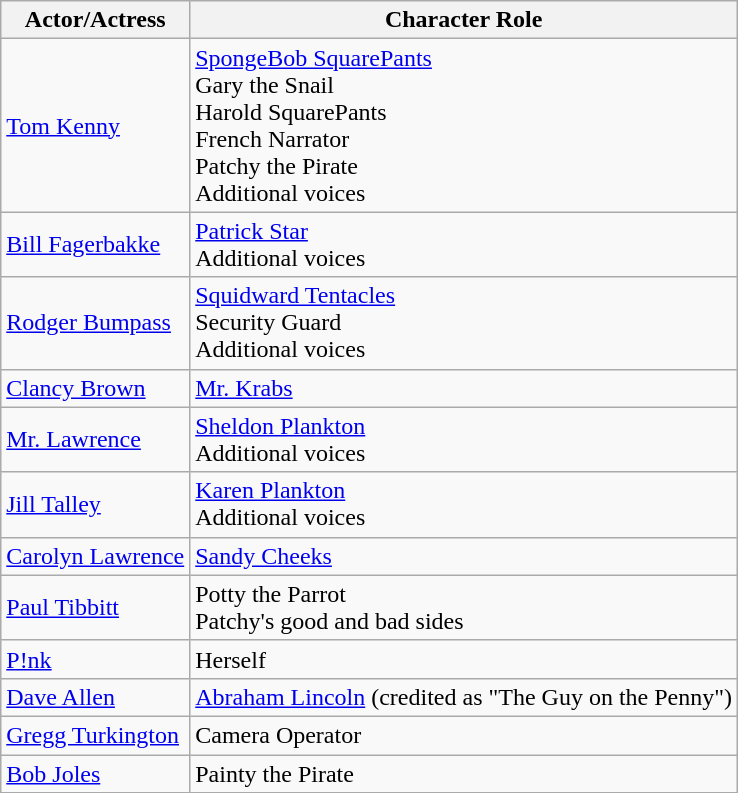<table class="wikitable">
<tr>
<th>Actor/Actress</th>
<th>Character Role</th>
</tr>
<tr>
<td><a href='#'>Tom Kenny</a></td>
<td><a href='#'>SpongeBob SquarePants</a><br>Gary the Snail<br>Harold SquarePants<br>French Narrator<br>Patchy the Pirate<br>Additional voices</td>
</tr>
<tr>
<td><a href='#'>Bill Fagerbakke</a></td>
<td><a href='#'>Patrick Star</a><br>Additional voices</td>
</tr>
<tr>
<td><a href='#'>Rodger Bumpass</a></td>
<td><a href='#'>Squidward Tentacles</a><br>Security Guard<br>Additional voices</td>
</tr>
<tr>
<td><a href='#'>Clancy Brown</a></td>
<td><a href='#'>Mr. Krabs</a></td>
</tr>
<tr>
<td><a href='#'>Mr. Lawrence</a></td>
<td><a href='#'>Sheldon Plankton</a><br>Additional voices</td>
</tr>
<tr>
<td><a href='#'>Jill Talley</a></td>
<td><a href='#'>Karen Plankton</a><br>Additional voices</td>
</tr>
<tr>
<td><a href='#'>Carolyn Lawrence</a></td>
<td><a href='#'>Sandy Cheeks</a></td>
</tr>
<tr>
<td><a href='#'>Paul Tibbitt</a></td>
<td>Potty the Parrot<br>Patchy's good and bad sides</td>
</tr>
<tr>
<td><a href='#'>P!nk</a></td>
<td>Herself</td>
</tr>
<tr>
<td><a href='#'>Dave Allen</a></td>
<td><a href='#'>Abraham Lincoln</a> (credited as "The Guy on the Penny")</td>
</tr>
<tr>
<td><a href='#'>Gregg Turkington</a></td>
<td>Camera Operator</td>
</tr>
<tr>
<td><a href='#'>Bob Joles</a></td>
<td>Painty the Pirate</td>
</tr>
</table>
